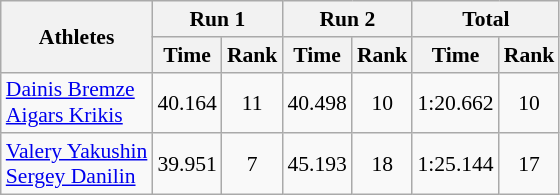<table class="wikitable" border="1" style="font-size:90%">
<tr>
<th rowspan="2">Athletes</th>
<th colspan="2">Run 1</th>
<th colspan="2">Run 2</th>
<th colspan="2">Total</th>
</tr>
<tr>
<th>Time</th>
<th>Rank</th>
<th>Time</th>
<th>Rank</th>
<th>Time</th>
<th>Rank</th>
</tr>
<tr>
<td><a href='#'>Dainis Bremze</a><br><a href='#'>Aigars Krikis</a></td>
<td align="center">40.164</td>
<td align="center">11</td>
<td align="center">40.498</td>
<td align="center">10</td>
<td align="center">1:20.662</td>
<td align="center">10</td>
</tr>
<tr>
<td><a href='#'>Valery Yakushin</a><br><a href='#'>Sergey Danilin</a></td>
<td align="center">39.951</td>
<td align="center">7</td>
<td align="center">45.193</td>
<td align="center">18</td>
<td align="center">1:25.144</td>
<td align="center">17</td>
</tr>
</table>
